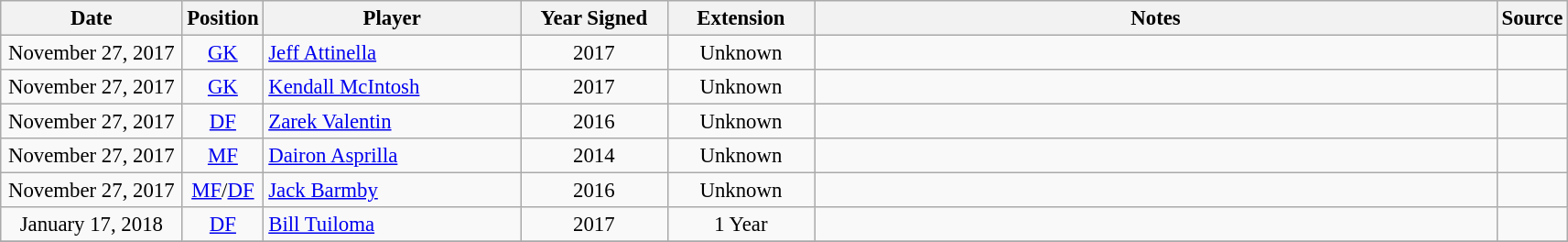<table class="wikitable" style="text-align:left; font-size:95%;">
<tr>
<th style="width:125px;">Date</th>
<th style="width:40px;">Position</th>
<th style="width:180px;">Player</th>
<th style="width:100px;">Year Signed</th>
<th style="width:100px;">Extension</th>
<th style="width:490px;">Notes</th>
<th style="width:40px;">Source</th>
</tr>
<tr>
<td style="text-align:center;">November 27, 2017</td>
<td style="text-align:center;"><a href='#'>GK</a></td>
<td> <a href='#'>Jeff Attinella</a></td>
<td style="text-align:center;">2017</td>
<td style="text-align:center;">Unknown</td>
<td></td>
<td style="text-align:center;"></td>
</tr>
<tr>
<td style="text-align:center;">November 27, 2017</td>
<td style="text-align:center;"><a href='#'>GK</a></td>
<td> <a href='#'>Kendall McIntosh</a></td>
<td style="text-align:center;">2017</td>
<td style="text-align:center;">Unknown</td>
<td></td>
<td style="text-align:center;"></td>
</tr>
<tr>
<td style="text-align:center;">November 27, 2017</td>
<td style="text-align:center;"><a href='#'>DF</a></td>
<td> <a href='#'>Zarek Valentin</a></td>
<td style="text-align:center;">2016</td>
<td style="text-align:center;">Unknown</td>
<td></td>
<td style="text-align:center;"></td>
</tr>
<tr>
<td style="text-align:center;">November 27, 2017</td>
<td style="text-align:center;"><a href='#'>MF</a></td>
<td> <a href='#'>Dairon Asprilla</a></td>
<td style="text-align:center;">2014</td>
<td style="text-align:center;">Unknown</td>
<td></td>
<td style="text-align:center;"></td>
</tr>
<tr>
<td style="text-align:center;">November 27, 2017</td>
<td style="text-align:center;"><a href='#'>MF</a>/<a href='#'>DF</a></td>
<td> <a href='#'>Jack Barmby</a></td>
<td style="text-align:center;">2016</td>
<td style="text-align:center;">Unknown</td>
<td></td>
<td style="text-align:center;"></td>
</tr>
<tr>
<td style="text-align:center;">January 17, 2018</td>
<td style="text-align:center;"><a href='#'>DF</a></td>
<td> <a href='#'>Bill Tuiloma</a></td>
<td style="text-align:center;">2017</td>
<td style="text-align:center;">1 Year</td>
<td></td>
<td style="text-align:center;"></td>
</tr>
<tr>
</tr>
</table>
